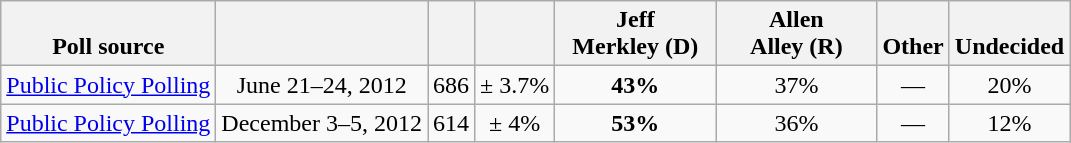<table class="wikitable" style="text-align:center">
<tr valign= bottom>
<th>Poll source</th>
<th></th>
<th></th>
<th></th>
<th style="width:100px;">Jeff<br>Merkley (D)</th>
<th style="width:100px;">Allen<br>Alley (R)</th>
<th>Other</th>
<th>Undecided</th>
</tr>
<tr>
<td align=left><a href='#'>Public Policy Polling</a></td>
<td>June 21–24, 2012</td>
<td>686</td>
<td>± 3.7%</td>
<td><strong>43%</strong></td>
<td>37%</td>
<td>—</td>
<td>20%</td>
</tr>
<tr>
<td align=left><a href='#'>Public Policy Polling</a></td>
<td>December 3–5, 2012</td>
<td>614</td>
<td>± 4%</td>
<td><strong>53%</strong></td>
<td>36%</td>
<td>—</td>
<td>12%</td>
</tr>
</table>
